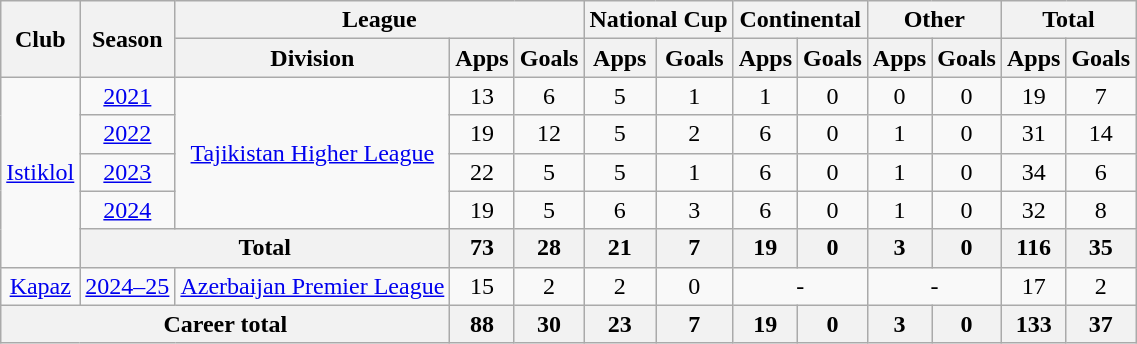<table class="wikitable" style="text-align: center;">
<tr>
<th rowspan="2">Club</th>
<th rowspan="2">Season</th>
<th colspan="3">League</th>
<th colspan="2">National Cup</th>
<th colspan="2">Continental</th>
<th colspan="2">Other</th>
<th colspan="2">Total</th>
</tr>
<tr>
<th>Division</th>
<th>Apps</th>
<th>Goals</th>
<th>Apps</th>
<th>Goals</th>
<th>Apps</th>
<th>Goals</th>
<th>Apps</th>
<th>Goals</th>
<th>Apps</th>
<th>Goals</th>
</tr>
<tr>
<td rowspan="5" valign="center"><a href='#'>Istiklol</a></td>
<td><a href='#'>2021</a></td>
<td rowspan="4" valign="center"><a href='#'>Tajikistan Higher League</a></td>
<td>13</td>
<td>6</td>
<td>5</td>
<td>1</td>
<td>1</td>
<td>0</td>
<td>0</td>
<td>0</td>
<td>19</td>
<td>7</td>
</tr>
<tr>
<td><a href='#'>2022</a></td>
<td>19</td>
<td>12</td>
<td>5</td>
<td>2</td>
<td>6</td>
<td>0</td>
<td>1</td>
<td>0</td>
<td>31</td>
<td>14</td>
</tr>
<tr>
<td><a href='#'>2023</a></td>
<td>22</td>
<td>5</td>
<td>5</td>
<td>1</td>
<td>6</td>
<td>0</td>
<td>1</td>
<td>0</td>
<td>34</td>
<td>6</td>
</tr>
<tr>
<td><a href='#'>2024</a></td>
<td>19</td>
<td>5</td>
<td>6</td>
<td>3</td>
<td>6</td>
<td>0</td>
<td>1</td>
<td>0</td>
<td>32</td>
<td>8</td>
</tr>
<tr>
<th colspan="2">Total</th>
<th>73</th>
<th>28</th>
<th>21</th>
<th>7</th>
<th>19</th>
<th>0</th>
<th>3</th>
<th>0</th>
<th>116</th>
<th>35</th>
</tr>
<tr>
<td rowspan="1" valign="center"><a href='#'>Kapaz</a></td>
<td><a href='#'>2024–25</a></td>
<td rowspan="1" valign="center"><a href='#'>Azerbaijan Premier League</a></td>
<td>15</td>
<td>2</td>
<td>2</td>
<td>0</td>
<td colspan="2">-</td>
<td colspan="2">-</td>
<td>17</td>
<td>2</td>
</tr>
<tr>
<th colspan="3">Career total</th>
<th>88</th>
<th>30</th>
<th>23</th>
<th>7</th>
<th>19</th>
<th>0</th>
<th>3</th>
<th>0</th>
<th>133</th>
<th>37</th>
</tr>
</table>
